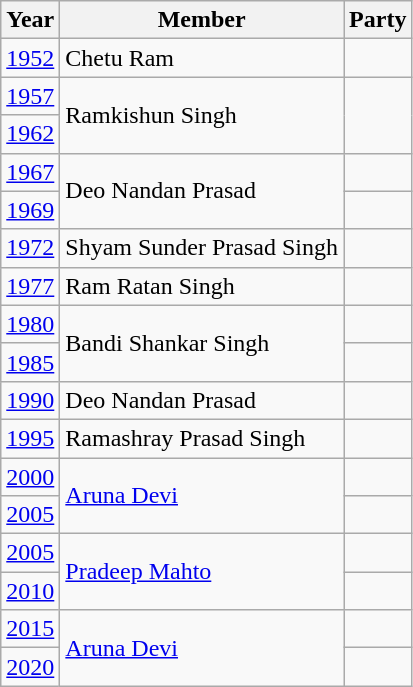<table class="wikitable sortable">
<tr>
<th>Year</th>
<th>Member</th>
<th colspan="2">Party</th>
</tr>
<tr>
<td><a href='#'>1952</a></td>
<td>Chetu Ram</td>
<td></td>
</tr>
<tr>
<td><a href='#'>1957</a></td>
<td rowspan="2">Ramkishun Singh</td>
</tr>
<tr>
<td><a href='#'>1962</a></td>
</tr>
<tr>
<td><a href='#'>1967</a></td>
<td rowspan="2">Deo Nandan Prasad</td>
<td></td>
</tr>
<tr>
<td><a href='#'>1969</a></td>
</tr>
<tr>
<td><a href='#'>1972</a></td>
<td>Shyam Sunder Prasad Singh</td>
<td></td>
</tr>
<tr>
<td><a href='#'>1977</a></td>
<td>Ram Ratan Singh</td>
<td></td>
</tr>
<tr>
<td><a href='#'>1980</a></td>
<td rowspan="2">Bandi Shankar Singh</td>
<td></td>
</tr>
<tr>
<td><a href='#'>1985</a></td>
<td></td>
</tr>
<tr>
<td><a href='#'>1990</a></td>
<td>Deo Nandan Prasad</td>
<td></td>
</tr>
<tr>
<td><a href='#'>1995</a></td>
<td>Ramashray Prasad Singh</td>
<td></td>
</tr>
<tr>
<td><a href='#'>2000</a></td>
<td rowspan="2"><a href='#'>Aruna Devi</a></td>
<td></td>
</tr>
<tr>
<td><a href='#'>2005</a></td>
<td></td>
</tr>
<tr>
<td><a href='#'>2005</a></td>
<td rowspan="2"><a href='#'>Pradeep Mahto</a></td>
<td></td>
</tr>
<tr>
<td><a href='#'>2010</a></td>
<td></td>
</tr>
<tr>
<td><a href='#'>2015</a></td>
<td rowspan="2"><a href='#'>Aruna Devi</a></td>
<td></td>
</tr>
<tr>
<td><a href='#'>2020</a></td>
</tr>
</table>
